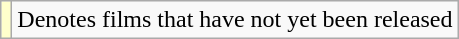<table class="wikitable">
<tr>
<td style="background:#ffc;"></td>
<td>Denotes films that have not yet been released</td>
</tr>
</table>
